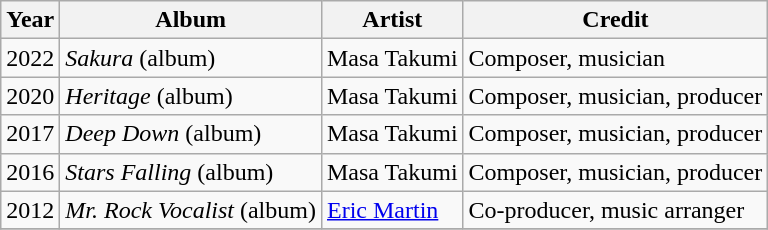<table class="wikitable">
<tr>
<th>Year</th>
<th>Album</th>
<th>Artist</th>
<th>Credit</th>
</tr>
<tr>
<td rowspan="1">2022</td>
<td><em>Sakura</em> (album)</td>
<td>Masa Takumi</td>
<td>Composer, musician</td>
</tr>
<tr>
<td>2020</td>
<td><em>Heritage</em> (album)</td>
<td>Masa Takumi</td>
<td>Composer, musician, producer</td>
</tr>
<tr>
<td>2017</td>
<td><em>Deep Down</em> (album)</td>
<td>Masa Takumi</td>
<td>Composer, musician, producer</td>
</tr>
<tr>
<td rowspan="1">2016</td>
<td><em>Stars Falling</em> (album)</td>
<td>Masa Takumi</td>
<td>Composer, musician, producer</td>
</tr>
<tr>
<td rowspan="1">2012</td>
<td><em>Mr. Rock Vocalist</em> (album)</td>
<td><a href='#'>Eric Martin</a></td>
<td>Co-producer, music arranger</td>
</tr>
<tr>
</tr>
</table>
